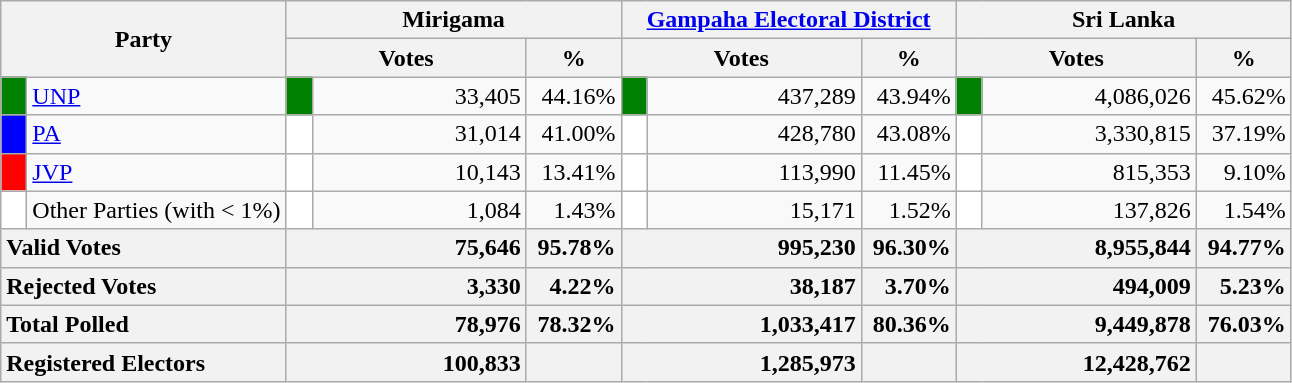<table class="wikitable">
<tr>
<th colspan="2" width="144px"rowspan="2">Party</th>
<th colspan="3" width="216px">Mirigama</th>
<th colspan="3" width="216px"><a href='#'>Gampaha Electoral District</a></th>
<th colspan="3" width="216px">Sri Lanka</th>
</tr>
<tr>
<th colspan="2" width="144px">Votes</th>
<th>%</th>
<th colspan="2" width="144px">Votes</th>
<th>%</th>
<th colspan="2" width="144px">Votes</th>
<th>%</th>
</tr>
<tr>
<td style="background-color:green;" width="10px"></td>
<td style="text-align:left;"><a href='#'>UNP</a></td>
<td style="background-color:green;" width="10px"></td>
<td style="text-align:right;">33,405</td>
<td style="text-align:right;">44.16%</td>
<td style="background-color:green;" width="10px"></td>
<td style="text-align:right;">437,289</td>
<td style="text-align:right;">43.94%</td>
<td style="background-color:green;" width="10px"></td>
<td style="text-align:right;">4,086,026</td>
<td style="text-align:right;">45.62%</td>
</tr>
<tr>
<td style="background-color:blue;" width="10px"></td>
<td style="text-align:left;"><a href='#'>PA</a></td>
<td style="background-color:white;" width="10px"></td>
<td style="text-align:right;">31,014</td>
<td style="text-align:right;">41.00%</td>
<td style="background-color:white;" width="10px"></td>
<td style="text-align:right;">428,780</td>
<td style="text-align:right;">43.08%</td>
<td style="background-color:white;" width="10px"></td>
<td style="text-align:right;">3,330,815</td>
<td style="text-align:right;">37.19%</td>
</tr>
<tr>
<td style="background-color:red;" width="10px"></td>
<td style="text-align:left;"><a href='#'>JVP</a></td>
<td style="background-color:white;" width="10px"></td>
<td style="text-align:right;">10,143</td>
<td style="text-align:right;">13.41%</td>
<td style="background-color:white;" width="10px"></td>
<td style="text-align:right;">113,990</td>
<td style="text-align:right;">11.45%</td>
<td style="background-color:white;" width="10px"></td>
<td style="text-align:right;">815,353</td>
<td style="text-align:right;">9.10%</td>
</tr>
<tr>
<td style="background-color:white;" width="10px"></td>
<td style="text-align:left;">Other Parties (with < 1%)</td>
<td style="background-color:white;" width="10px"></td>
<td style="text-align:right;">1,084</td>
<td style="text-align:right;">1.43%</td>
<td style="background-color:white;" width="10px"></td>
<td style="text-align:right;">15,171</td>
<td style="text-align:right;">1.52%</td>
<td style="background-color:white;" width="10px"></td>
<td style="text-align:right;">137,826</td>
<td style="text-align:right;">1.54%</td>
</tr>
<tr>
<th colspan="2" width="144px"style="text-align:left;">Valid Votes</th>
<th style="text-align:right;"colspan="2" width="144px">75,646</th>
<th style="text-align:right;">95.78%</th>
<th style="text-align:right;"colspan="2" width="144px">995,230</th>
<th style="text-align:right;">96.30%</th>
<th style="text-align:right;"colspan="2" width="144px">8,955,844</th>
<th style="text-align:right;">94.77%</th>
</tr>
<tr>
<th colspan="2" width="144px"style="text-align:left;">Rejected Votes</th>
<th style="text-align:right;"colspan="2" width="144px">3,330</th>
<th style="text-align:right;">4.22%</th>
<th style="text-align:right;"colspan="2" width="144px">38,187</th>
<th style="text-align:right;">3.70%</th>
<th style="text-align:right;"colspan="2" width="144px">494,009</th>
<th style="text-align:right;">5.23%</th>
</tr>
<tr>
<th colspan="2" width="144px"style="text-align:left;">Total Polled</th>
<th style="text-align:right;"colspan="2" width="144px">78,976</th>
<th style="text-align:right;">78.32%</th>
<th style="text-align:right;"colspan="2" width="144px">1,033,417</th>
<th style="text-align:right;">80.36%</th>
<th style="text-align:right;"colspan="2" width="144px">9,449,878</th>
<th style="text-align:right;">76.03%</th>
</tr>
<tr>
<th colspan="2" width="144px"style="text-align:left;">Registered Electors</th>
<th style="text-align:right;"colspan="2" width="144px">100,833</th>
<th></th>
<th style="text-align:right;"colspan="2" width="144px">1,285,973</th>
<th></th>
<th style="text-align:right;"colspan="2" width="144px">12,428,762</th>
<th></th>
</tr>
</table>
